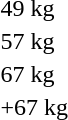<table>
<tr>
<td>49 kg</td>
<td></td>
<td></td>
<td></td>
</tr>
<tr>
<td>57 kg</td>
<td></td>
<td></td>
<td></td>
</tr>
<tr>
<td>67 kg</td>
<td></td>
<td></td>
<td></td>
</tr>
<tr>
<td>+67 kg</td>
<td></td>
<td></td>
<td></td>
</tr>
</table>
